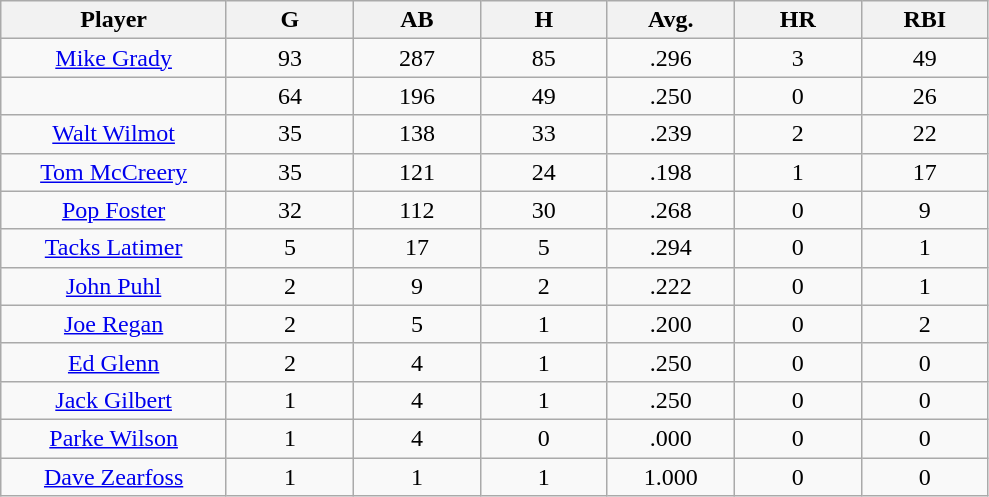<table class="wikitable sortable">
<tr>
<th bgcolor="#DDDDFF" width="16%">Player</th>
<th bgcolor="#DDDDFF" width="9%">G</th>
<th bgcolor="#DDDDFF" width="9%">AB</th>
<th bgcolor="#DDDDFF" width="9%">H</th>
<th bgcolor="#DDDDFF" width="9%">Avg.</th>
<th bgcolor="#DDDDFF" width="9%">HR</th>
<th bgcolor="#DDDDFF" width="9%">RBI</th>
</tr>
<tr align="center">
<td><a href='#'>Mike Grady</a></td>
<td>93</td>
<td>287</td>
<td>85</td>
<td>.296</td>
<td>3</td>
<td>49</td>
</tr>
<tr align=center>
<td></td>
<td>64</td>
<td>196</td>
<td>49</td>
<td>.250</td>
<td>0</td>
<td>26</td>
</tr>
<tr align="center">
<td><a href='#'>Walt Wilmot</a></td>
<td>35</td>
<td>138</td>
<td>33</td>
<td>.239</td>
<td>2</td>
<td>22</td>
</tr>
<tr align=center>
<td><a href='#'>Tom McCreery</a></td>
<td>35</td>
<td>121</td>
<td>24</td>
<td>.198</td>
<td>1</td>
<td>17</td>
</tr>
<tr align=center>
<td><a href='#'>Pop Foster</a></td>
<td>32</td>
<td>112</td>
<td>30</td>
<td>.268</td>
<td>0</td>
<td>9</td>
</tr>
<tr align=center>
<td><a href='#'>Tacks Latimer</a></td>
<td>5</td>
<td>17</td>
<td>5</td>
<td>.294</td>
<td>0</td>
<td>1</td>
</tr>
<tr align=center>
<td><a href='#'>John Puhl</a></td>
<td>2</td>
<td>9</td>
<td>2</td>
<td>.222</td>
<td>0</td>
<td>1</td>
</tr>
<tr align=center>
<td><a href='#'>Joe Regan</a></td>
<td>2</td>
<td>5</td>
<td>1</td>
<td>.200</td>
<td>0</td>
<td>2</td>
</tr>
<tr align=center>
<td><a href='#'>Ed Glenn</a></td>
<td>2</td>
<td>4</td>
<td>1</td>
<td>.250</td>
<td>0</td>
<td>0</td>
</tr>
<tr align=center>
<td><a href='#'>Jack Gilbert</a></td>
<td>1</td>
<td>4</td>
<td>1</td>
<td>.250</td>
<td>0</td>
<td>0</td>
</tr>
<tr align=center>
<td><a href='#'>Parke Wilson</a></td>
<td>1</td>
<td>4</td>
<td>0</td>
<td>.000</td>
<td>0</td>
<td>0</td>
</tr>
<tr align=center>
<td><a href='#'>Dave Zearfoss</a></td>
<td>1</td>
<td>1</td>
<td>1</td>
<td>1.000</td>
<td>0</td>
<td>0</td>
</tr>
</table>
